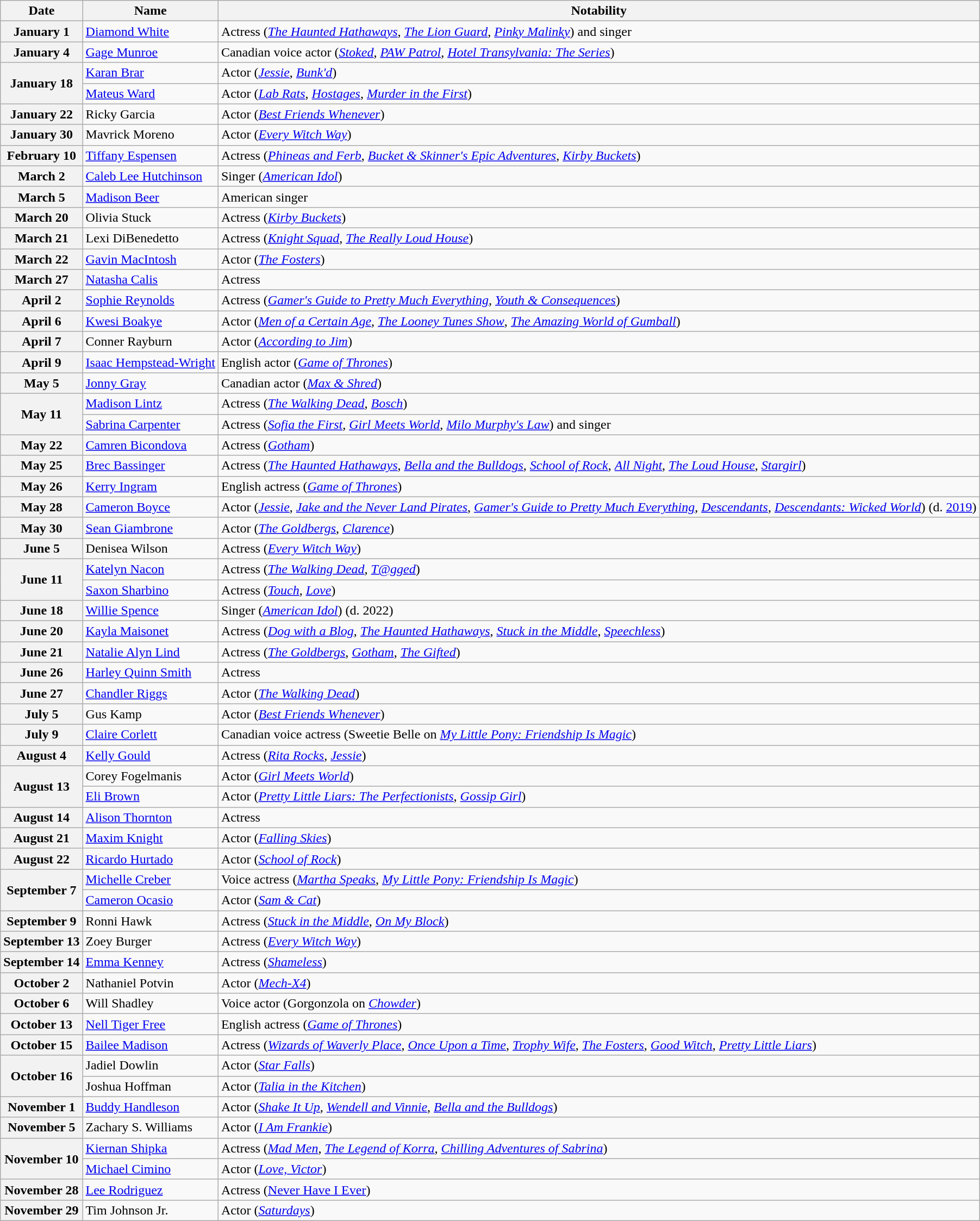<table class="wikitable">
<tr>
<th>Date</th>
<th>Name</th>
<th>Notability</th>
</tr>
<tr>
<th>January 1</th>
<td><a href='#'>Diamond White</a></td>
<td>Actress (<em><a href='#'>The Haunted Hathaways</a></em>, <em><a href='#'>The Lion Guard</a></em>, <em><a href='#'>Pinky Malinky</a></em>) and singer</td>
</tr>
<tr>
<th>January 4</th>
<td><a href='#'>Gage Munroe</a></td>
<td>Canadian voice actor (<em><a href='#'>Stoked</a></em>, <em><a href='#'>PAW Patrol</a></em>, <em><a href='#'>Hotel Transylvania: The Series</a></em>)</td>
</tr>
<tr>
<th rowspan="2">January 18</th>
<td><a href='#'>Karan Brar</a></td>
<td>Actor (<em><a href='#'>Jessie</a></em>, <em><a href='#'>Bunk'd</a></em>)</td>
</tr>
<tr>
<td><a href='#'>Mateus Ward</a></td>
<td>Actor (<em><a href='#'>Lab Rats</a></em>, <em><a href='#'>Hostages</a></em>, <em><a href='#'>Murder in the First</a></em>)</td>
</tr>
<tr>
<th>January 22</th>
<td>Ricky Garcia</td>
<td>Actor (<em><a href='#'>Best Friends Whenever</a></em>)</td>
</tr>
<tr>
<th>January 30</th>
<td>Mavrick Moreno</td>
<td>Actor (<em><a href='#'>Every Witch Way</a></em>)</td>
</tr>
<tr>
<th>February 10</th>
<td><a href='#'>Tiffany Espensen</a></td>
<td>Actress (<em><a href='#'>Phineas and Ferb</a></em>, <em><a href='#'>Bucket & Skinner's Epic Adventures</a></em>, <em><a href='#'>Kirby Buckets</a></em>)</td>
</tr>
<tr>
<th>March 2</th>
<td><a href='#'>Caleb Lee Hutchinson</a></td>
<td>Singer (<em><a href='#'>American Idol</a></em>)</td>
</tr>
<tr>
<th>March 5</th>
<td><a href='#'>Madison Beer</a></td>
<td>American singer</td>
</tr>
<tr>
<th>March 20</th>
<td>Olivia Stuck</td>
<td>Actress (<em><a href='#'>Kirby Buckets</a></em>)</td>
</tr>
<tr>
<th>March 21</th>
<td>Lexi DiBenedetto</td>
<td>Actress (<em><a href='#'>Knight Squad</a></em>, <em><a href='#'>The Really Loud House</a></em>)</td>
</tr>
<tr>
<th>March 22</th>
<td><a href='#'>Gavin MacIntosh</a></td>
<td>Actor (<em><a href='#'>The Fosters</a></em>)</td>
</tr>
<tr>
<th>March 27</th>
<td><a href='#'>Natasha Calis</a></td>
<td>Actress</td>
</tr>
<tr>
<th>April 2</th>
<td><a href='#'>Sophie Reynolds</a></td>
<td>Actress (<em><a href='#'>Gamer's Guide to Pretty Much Everything</a></em>, <em><a href='#'>Youth & Consequences</a></em>)</td>
</tr>
<tr>
<th>April 6</th>
<td><a href='#'>Kwesi Boakye</a></td>
<td>Actor (<em><a href='#'>Men of a Certain Age</a></em>, <em><a href='#'>The Looney Tunes Show</a></em>, <em><a href='#'>The Amazing World of Gumball</a></em>)</td>
</tr>
<tr>
<th>April 7</th>
<td>Conner Rayburn</td>
<td>Actor (<em><a href='#'>According to Jim</a></em>)</td>
</tr>
<tr>
<th>April 9</th>
<td><a href='#'>Isaac Hempstead-Wright</a></td>
<td>English actor (<em><a href='#'>Game of Thrones</a></em>)</td>
</tr>
<tr>
<th>May 5</th>
<td><a href='#'>Jonny Gray</a></td>
<td>Canadian actor (<em><a href='#'>Max & Shred</a></em>)</td>
</tr>
<tr>
<th rowspan="2">May 11</th>
<td><a href='#'>Madison Lintz</a></td>
<td>Actress (<em><a href='#'>The Walking Dead</a></em>, <em><a href='#'>Bosch</a></em>)</td>
</tr>
<tr>
<td><a href='#'>Sabrina Carpenter</a></td>
<td>Actress (<em><a href='#'>Sofia the First</a></em>, <em><a href='#'>Girl Meets World</a></em>, <em><a href='#'>Milo Murphy's Law</a></em>) and singer</td>
</tr>
<tr>
<th>May 22</th>
<td><a href='#'>Camren Bicondova</a></td>
<td>Actress (<em><a href='#'>Gotham</a></em>)</td>
</tr>
<tr>
<th>May 25</th>
<td><a href='#'>Brec Bassinger</a></td>
<td>Actress (<em><a href='#'>The Haunted Hathaways</a></em>, <em><a href='#'>Bella and the Bulldogs</a></em>, <em><a href='#'>School of Rock</a></em>, <em><a href='#'>All Night</a></em>, <em><a href='#'>The Loud House</a></em>, <em><a href='#'>Stargirl</a></em>)</td>
</tr>
<tr>
<th>May 26</th>
<td><a href='#'>Kerry Ingram</a></td>
<td>English actress (<em><a href='#'>Game of Thrones</a></em>)</td>
</tr>
<tr>
<th>May 28</th>
<td><a href='#'>Cameron Boyce</a></td>
<td>Actor (<em><a href='#'>Jessie</a></em>, <em><a href='#'>Jake and the Never Land Pirates</a></em>, <em><a href='#'>Gamer's Guide to Pretty Much Everything</a></em>, <em><a href='#'>Descendants</a></em>, <em><a href='#'>Descendants: Wicked World</a></em>) (d. <a href='#'>2019</a>)</td>
</tr>
<tr>
<th>May 30</th>
<td><a href='#'>Sean Giambrone</a></td>
<td>Actor (<em><a href='#'>The Goldbergs</a></em>, <em><a href='#'>Clarence</a></em>)</td>
</tr>
<tr>
<th>June 5</th>
<td>Denisea Wilson</td>
<td>Actress (<em><a href='#'>Every Witch Way</a></em>)</td>
</tr>
<tr>
<th rowspan="2">June 11</th>
<td><a href='#'>Katelyn Nacon</a></td>
<td>Actress (<em><a href='#'>The Walking Dead</a></em>, <em><a href='#'>T@gged</a></em>)</td>
</tr>
<tr>
<td><a href='#'>Saxon Sharbino</a></td>
<td>Actress (<em><a href='#'>Touch</a></em>, <em><a href='#'>Love</a></em>)</td>
</tr>
<tr>
<th>June 18</th>
<td><a href='#'>Willie Spence</a></td>
<td>Singer (<a href='#'><em>American Idol</em></a>) (d. 2022)</td>
</tr>
<tr>
<th>June 20</th>
<td><a href='#'>Kayla Maisonet</a></td>
<td>Actress (<em><a href='#'>Dog with a Blog</a></em>, <em><a href='#'>The Haunted Hathaways</a></em>, <em><a href='#'>Stuck in the Middle</a></em>, <em><a href='#'>Speechless</a></em>)</td>
</tr>
<tr>
<th>June 21</th>
<td><a href='#'>Natalie Alyn Lind</a></td>
<td>Actress (<em><a href='#'>The Goldbergs</a></em>, <em><a href='#'>Gotham</a></em>, <em><a href='#'>The Gifted</a></em>)</td>
</tr>
<tr>
<th>June 26</th>
<td><a href='#'>Harley Quinn Smith</a></td>
<td>Actress</td>
</tr>
<tr>
<th>June 27</th>
<td><a href='#'>Chandler Riggs</a></td>
<td>Actor (<em><a href='#'>The Walking Dead</a></em>)</td>
</tr>
<tr>
<th>July 5</th>
<td>Gus Kamp</td>
<td>Actor (<em><a href='#'>Best Friends Whenever</a></em>)</td>
</tr>
<tr>
<th>July 9</th>
<td><a href='#'>Claire Corlett</a></td>
<td>Canadian voice actress (Sweetie Belle on <em><a href='#'>My Little Pony: Friendship Is Magic</a></em>)</td>
</tr>
<tr>
<th>August 4</th>
<td><a href='#'>Kelly Gould</a></td>
<td>Actress (<em><a href='#'>Rita Rocks</a></em>, <em><a href='#'>Jessie</a></em>)</td>
</tr>
<tr>
<th rowspan="2">August 13</th>
<td>Corey Fogelmanis</td>
<td>Actor (<em><a href='#'>Girl Meets World</a></em>)</td>
</tr>
<tr>
<td><a href='#'>Eli Brown</a></td>
<td>Actor (<em><a href='#'>Pretty Little Liars: The Perfectionists</a></em>, <em><a href='#'>Gossip Girl</a></em>)</td>
</tr>
<tr>
<th>August 14</th>
<td><a href='#'>Alison Thornton</a></td>
<td>Actress</td>
</tr>
<tr>
<th>August 21</th>
<td><a href='#'>Maxim Knight</a></td>
<td>Actor (<em><a href='#'>Falling Skies</a></em>)</td>
</tr>
<tr>
<th>August 22</th>
<td><a href='#'>Ricardo Hurtado</a></td>
<td>Actor (<em><a href='#'>School of Rock</a></em>)</td>
</tr>
<tr>
<th rowspan="2">September 7</th>
<td><a href='#'>Michelle Creber</a></td>
<td>Voice actress (<em><a href='#'>Martha Speaks</a></em>, <em><a href='#'>My Little Pony: Friendship Is Magic</a></em>)</td>
</tr>
<tr>
<td><a href='#'>Cameron Ocasio</a></td>
<td>Actor (<em><a href='#'>Sam & Cat</a></em>)</td>
</tr>
<tr>
<th>September 9</th>
<td>Ronni Hawk</td>
<td>Actress (<em><a href='#'>Stuck in the Middle</a></em>, <em><a href='#'>On My Block</a></em>)</td>
</tr>
<tr>
<th>September 13</th>
<td>Zoey Burger</td>
<td>Actress (<em><a href='#'>Every Witch Way</a></em>)</td>
</tr>
<tr>
<th>September 14</th>
<td><a href='#'>Emma Kenney</a></td>
<td>Actress (<em><a href='#'>Shameless</a></em>)</td>
</tr>
<tr>
<th>October 2</th>
<td>Nathaniel Potvin</td>
<td>Actor (<em><a href='#'>Mech-X4</a></em>)</td>
</tr>
<tr>
<th>October 6</th>
<td>Will Shadley</td>
<td>Voice actor (Gorgonzola on <em><a href='#'>Chowder</a></em>)</td>
</tr>
<tr>
<th>October 13</th>
<td><a href='#'>Nell Tiger Free</a></td>
<td>English actress (<em><a href='#'>Game of Thrones</a></em>)</td>
</tr>
<tr>
<th>October 15</th>
<td><a href='#'>Bailee Madison</a></td>
<td>Actress (<em><a href='#'>Wizards of Waverly Place</a></em>, <em><a href='#'>Once Upon a Time</a></em>, <em><a href='#'>Trophy Wife</a></em>, <em><a href='#'>The Fosters</a></em>, <em><a href='#'>Good Witch</a></em>, <em><a href='#'>Pretty Little Liars</a></em>)</td>
</tr>
<tr>
<th rowspan="2">October 16</th>
<td>Jadiel Dowlin</td>
<td>Actor (<em><a href='#'>Star Falls</a></em>)</td>
</tr>
<tr>
<td>Joshua Hoffman</td>
<td>Actor (<em><a href='#'>Talia in the Kitchen</a></em>)</td>
</tr>
<tr>
<th>November 1</th>
<td><a href='#'>Buddy Handleson</a></td>
<td>Actor (<em><a href='#'>Shake It Up</a></em>, <em><a href='#'>Wendell and Vinnie</a></em>, <em><a href='#'>Bella and the Bulldogs</a></em>)</td>
</tr>
<tr>
<th>November 5</th>
<td>Zachary S. Williams</td>
<td>Actor (<em><a href='#'>I Am Frankie</a></em>)</td>
</tr>
<tr>
<th rowspan="2">November 10</th>
<td><a href='#'>Kiernan Shipka</a></td>
<td>Actress (<em><a href='#'>Mad Men</a></em>, <em><a href='#'>The Legend of Korra</a></em>, <em><a href='#'>Chilling Adventures of Sabrina</a></em>)</td>
</tr>
<tr>
<td><a href='#'>Michael Cimino</a></td>
<td>Actor (<em><a href='#'>Love, Victor</a></em>)</td>
</tr>
<tr>
<th>November 28</th>
<td><a href='#'>Lee Rodriguez</a></td>
<td>Actress (<a href='#'>Never Have I Ever</a>)</td>
</tr>
<tr>
<th>November 29</th>
<td>Tim Johnson Jr.</td>
<td>Actor (<em><a href='#'>Saturdays</a></em>)</td>
</tr>
</table>
